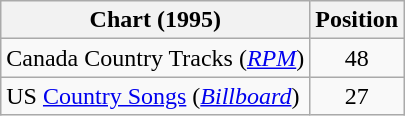<table class="wikitable sortable">
<tr>
<th scope="col">Chart (1995)</th>
<th scope="col">Position</th>
</tr>
<tr>
<td>Canada Country Tracks (<em><a href='#'>RPM</a></em>)</td>
<td align="center">48</td>
</tr>
<tr>
<td>US <a href='#'>Country Songs</a> (<em><a href='#'>Billboard</a></em>)</td>
<td align="center">27</td>
</tr>
</table>
